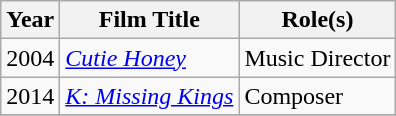<table class="wikitable">
<tr>
<th>Year</th>
<th>Film Title</th>
<th>Role(s)</th>
</tr>
<tr>
<td>2004</td>
<td><em><a href='#'>Cutie Honey</a></em></td>
<td>Music Director</td>
</tr>
<tr>
<td>2014</td>
<td><em><a href='#'>K: Missing Kings</a></em></td>
<td>Composer</td>
</tr>
<tr>
</tr>
</table>
